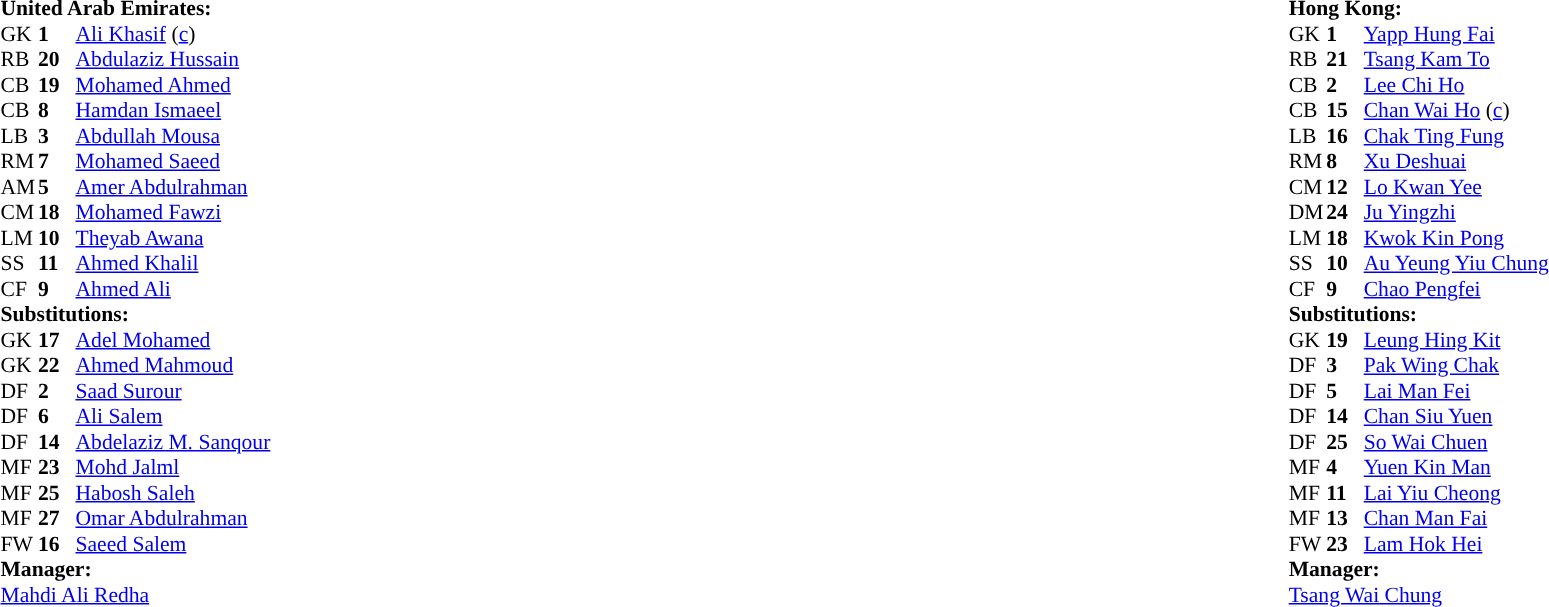<table style="width:100%;">
<tr>
<td style="vertical-align:top; width:50%;"><br><table style="font-size: 90%" cellspacing="0" cellpadding="0">
<tr>
<td colspan=4><strong>United Arab Emirates:</strong></td>
</tr>
<tr>
<th width=25></th>
<th width=25></th>
</tr>
<tr>
<td>GK</td>
<td><strong>1</strong></td>
<td><a href='#'>Ali Khasif</a> (<a href='#'>c</a>)</td>
</tr>
<tr>
<td>RB</td>
<td><strong>20</strong></td>
<td><a href='#'>Abdulaziz Hussain</a></td>
</tr>
<tr>
<td>CB</td>
<td><strong>19</strong></td>
<td><a href='#'>Mohamed Ahmed</a></td>
</tr>
<tr>
<td>CB</td>
<td><strong>8</strong></td>
<td><a href='#'>Hamdan Ismaeel</a></td>
</tr>
<tr>
<td>LB</td>
<td><strong>3</strong></td>
<td><a href='#'>Abdullah Mousa</a></td>
</tr>
<tr>
<td>RM</td>
<td><strong>7</strong></td>
<td><a href='#'>Mohamed Saeed</a></td>
<td></td>
<td></td>
</tr>
<tr>
<td>AM</td>
<td><strong>5</strong></td>
<td><a href='#'>Amer Abdulrahman</a></td>
</tr>
<tr>
<td>CM</td>
<td><strong>18</strong></td>
<td><a href='#'>Mohamed Fawzi</a></td>
</tr>
<tr>
<td>LM</td>
<td><strong>10</strong></td>
<td><a href='#'>Theyab Awana</a></td>
<td></td>
<td></td>
</tr>
<tr>
<td>SS</td>
<td><strong>11</strong></td>
<td><a href='#'>Ahmed Khalil</a></td>
<td></td>
<td></td>
</tr>
<tr>
<td>CF</td>
<td><strong>9</strong></td>
<td><a href='#'>Ahmed Ali</a></td>
</tr>
<tr>
<td colspan=3><strong>Substitutions:</strong></td>
</tr>
<tr>
<td>GK</td>
<td><strong>17</strong></td>
<td><a href='#'>Adel Mohamed</a></td>
</tr>
<tr>
<td>GK</td>
<td><strong>22</strong></td>
<td><a href='#'>Ahmed Mahmoud</a></td>
</tr>
<tr>
<td>DF</td>
<td><strong>2</strong></td>
<td><a href='#'>Saad Surour</a></td>
</tr>
<tr>
<td>DF</td>
<td><strong>6</strong></td>
<td><a href='#'>Ali Salem</a></td>
</tr>
<tr>
<td>DF</td>
<td><strong>14</strong></td>
<td><a href='#'>Abdelaziz M. Sanqour</a></td>
</tr>
<tr>
<td>MF</td>
<td><strong>23</strong></td>
<td><a href='#'>Mohd Jalml</a></td>
</tr>
<tr>
<td>MF</td>
<td><strong>25</strong></td>
<td><a href='#'>Habosh Saleh</a></td>
<td></td>
<td></td>
</tr>
<tr>
<td>MF</td>
<td><strong>27</strong></td>
<td><a href='#'>Omar Abdulrahman</a></td>
<td></td>
<td></td>
</tr>
<tr>
<td>FW</td>
<td><strong>16</strong></td>
<td><a href='#'>Saeed Salem</a></td>
<td></td>
<td></td>
</tr>
<tr>
<td colspan=3><strong>Manager:</strong></td>
</tr>
<tr>
<td colspan=4><a href='#'>Mahdi Ali Redha</a></td>
</tr>
</table>
</td>
<td valign="top"></td>
<td style="vertical-align:top; width:50%;"><br><table cellspacing="0" cellpadding="0" style="font-size:90%; margin:auto;">
<tr>
<td colspan=4><strong>Hong Kong:</strong></td>
</tr>
<tr>
<th width=25></th>
<th width=25></th>
</tr>
<tr>
<td>GK</td>
<td><strong>1</strong></td>
<td><a href='#'>Yapp Hung Fai</a></td>
</tr>
<tr>
<td>RB</td>
<td><strong>21</strong></td>
<td><a href='#'>Tsang Kam To</a></td>
<td></td>
<td></td>
</tr>
<tr>
<td>CB</td>
<td><strong>2</strong></td>
<td><a href='#'>Lee Chi Ho</a></td>
</tr>
<tr>
<td>CB</td>
<td><strong>15</strong></td>
<td><a href='#'>Chan Wai Ho</a> (<a href='#'>c</a>)</td>
</tr>
<tr>
<td>LB</td>
<td><strong>16</strong></td>
<td><a href='#'>Chak Ting Fung</a></td>
<td></td>
</tr>
<tr>
<td>RM</td>
<td><strong>8</strong></td>
<td><a href='#'>Xu Deshuai</a></td>
<td></td>
</tr>
<tr>
<td>CM</td>
<td><strong>12</strong></td>
<td><a href='#'>Lo Kwan Yee</a></td>
<td></td>
</tr>
<tr>
<td>DM</td>
<td><strong>24</strong></td>
<td><a href='#'>Ju Yingzhi</a></td>
</tr>
<tr>
<td>LM</td>
<td><strong>18</strong></td>
<td><a href='#'>Kwok Kin Pong</a></td>
</tr>
<tr>
<td>SS</td>
<td><strong>10</strong></td>
<td><a href='#'>Au Yeung Yiu Chung</a></td>
<td></td>
<td></td>
</tr>
<tr>
<td>CF</td>
<td><strong>9</strong></td>
<td><a href='#'>Chao Pengfei</a></td>
</tr>
<tr>
<td colspan=3><strong>Substitutions:</strong></td>
</tr>
<tr>
<td>GK</td>
<td><strong>19</strong></td>
<td><a href='#'>Leung Hing Kit</a></td>
</tr>
<tr>
<td>DF</td>
<td><strong>3</strong></td>
<td><a href='#'>Pak Wing Chak</a></td>
</tr>
<tr>
<td>DF</td>
<td><strong>5</strong></td>
<td><a href='#'>Lai Man Fei</a></td>
</tr>
<tr>
<td>DF</td>
<td><strong>14</strong></td>
<td><a href='#'>Chan Siu Yuen</a></td>
</tr>
<tr>
<td>DF</td>
<td><strong>25</strong></td>
<td><a href='#'>So Wai Chuen</a></td>
</tr>
<tr>
<td>MF</td>
<td><strong>4</strong></td>
<td><a href='#'>Yuen Kin Man</a></td>
</tr>
<tr>
<td>MF</td>
<td><strong>11</strong></td>
<td><a href='#'>Lai Yiu Cheong</a></td>
</tr>
<tr>
<td>MF</td>
<td><strong>13</strong></td>
<td><a href='#'>Chan Man Fai</a></td>
<td></td>
<td></td>
</tr>
<tr>
<td>FW</td>
<td><strong>23</strong></td>
<td><a href='#'>Lam Hok Hei</a></td>
<td></td>
<td></td>
</tr>
<tr>
<td colspan=3><strong>Manager:</strong></td>
</tr>
<tr>
<td colspan=4><a href='#'>Tsang Wai Chung</a></td>
</tr>
</table>
</td>
</tr>
</table>
